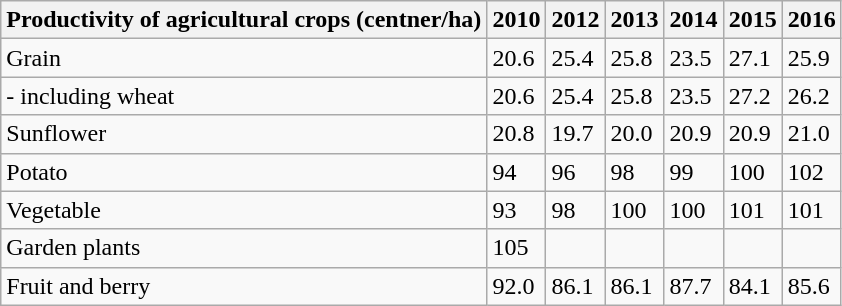<table class="wikitable">
<tr>
<th>Productivity of agricultural crops (centner/ha)</th>
<th>2010</th>
<th>2012</th>
<th>2013</th>
<th>2014</th>
<th>2015</th>
<th>2016</th>
</tr>
<tr>
<td>Grain</td>
<td>20.6</td>
<td>25.4</td>
<td>25.8</td>
<td>23.5</td>
<td>27.1</td>
<td>25.9</td>
</tr>
<tr>
<td>- including wheat</td>
<td>20.6</td>
<td>25.4</td>
<td>25.8</td>
<td>23.5</td>
<td>27.2</td>
<td>26.2</td>
</tr>
<tr>
<td>Sunflower</td>
<td>20.8</td>
<td>19.7</td>
<td>20.0</td>
<td>20.9</td>
<td>20.9</td>
<td>21.0</td>
</tr>
<tr>
<td>Potato</td>
<td>94</td>
<td>96</td>
<td>98</td>
<td>99</td>
<td>100</td>
<td>102</td>
</tr>
<tr>
<td>Vegetable</td>
<td>93</td>
<td>98</td>
<td>100</td>
<td>100</td>
<td>101</td>
<td>101</td>
</tr>
<tr>
<td>Garden plants</td>
<td>105</td>
<td></td>
<td></td>
<td></td>
<td></td>
<td></td>
</tr>
<tr>
<td>Fruit and berry</td>
<td>92.0</td>
<td>86.1</td>
<td>86.1</td>
<td>87.7</td>
<td>84.1</td>
<td>85.6</td>
</tr>
</table>
